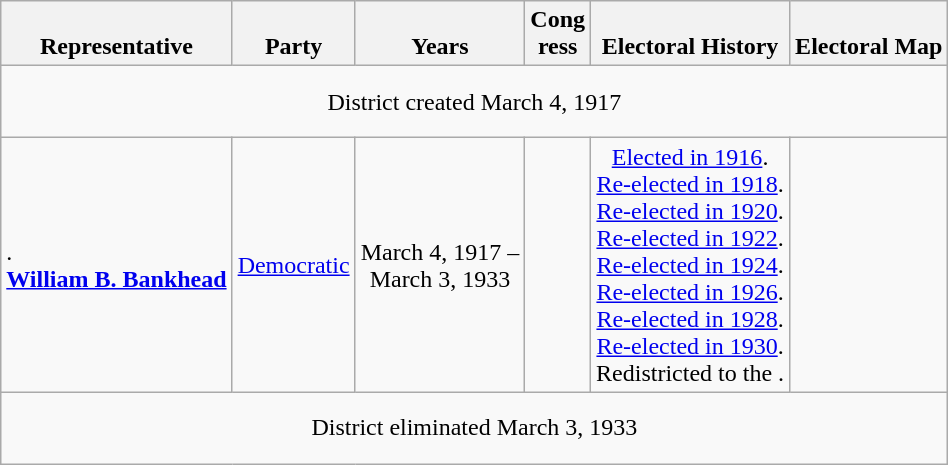<table class=wikitable style="text-align:center">
<tr valign=bottom>
<th>Representative</th>
<th>Party</th>
<th>Years</th>
<th>Cong<br>ress</th>
<th>Electoral History</th>
<th>Electoral Map</th>
</tr>
<tr style="height:3em">
<td colspan=6>District created March 4, 1917</td>
</tr>
<tr style="height:3em">
<td align=left>.<br><strong><a href='#'>William B. Bankhead</a></strong><br></td>
<td><a href='#'>Democratic</a></td>
<td nowrap>March 4, 1917 –<br>March 3, 1933</td>
<td></td>
<td><a href='#'>Elected in 1916</a>.<br><a href='#'>Re-elected in 1918</a>.<br><a href='#'>Re-elected in 1920</a>.<br><a href='#'>Re-elected in 1922</a>.<br><a href='#'>Re-elected in 1924</a>.<br><a href='#'>Re-elected in 1926</a>.<br><a href='#'>Re-elected in 1928</a>.<br><a href='#'>Re-elected in 1930</a>.<br>Redistricted to the .</td>
<td></td>
</tr>
<tr style="height:3em">
<td colspan=6>District eliminated March 3, 1933</td>
</tr>
</table>
